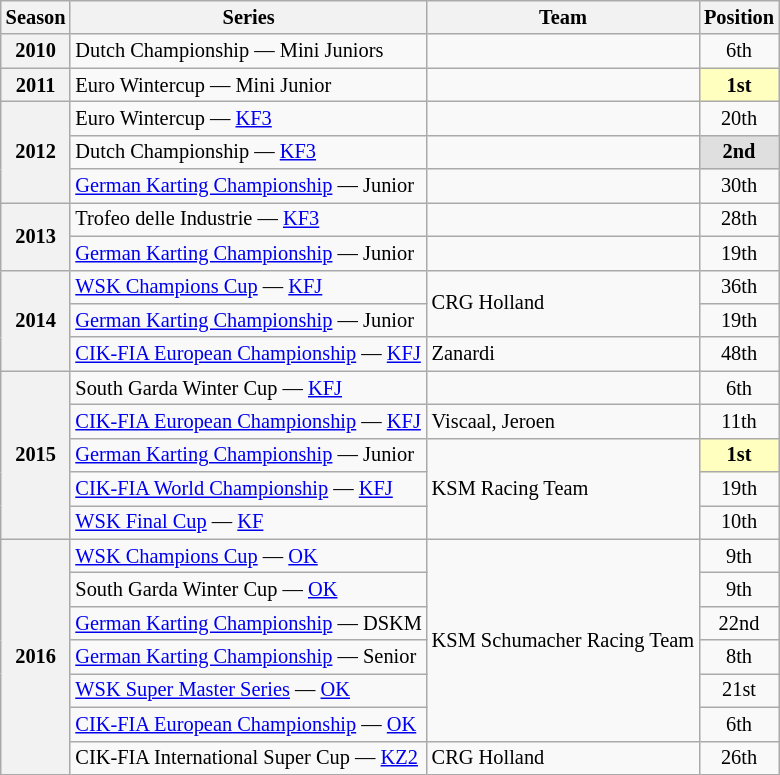<table class="wikitable" style="font-size: 85%; text-align:center">
<tr>
<th>Season</th>
<th>Series</th>
<th>Team</th>
<th>Position</th>
</tr>
<tr>
<th>2010</th>
<td align="left">Dutch Championship — Mini Juniors</td>
<td align="left"></td>
<td>6th</td>
</tr>
<tr>
<th>2011</th>
<td align="left">Euro Wintercup — Mini Junior</td>
<td align="left"></td>
<td style="background:#FFFFBF;"><strong>1st</strong></td>
</tr>
<tr>
<th rowspan="3">2012</th>
<td align="left">Euro Wintercup — <a href='#'>KF3</a></td>
<td align="left"></td>
<td>20th</td>
</tr>
<tr>
<td align="left">Dutch Championship — <a href='#'>KF3</a></td>
<td align="left"></td>
<td style="background:#DFDFDF;"><strong>2nd</strong></td>
</tr>
<tr>
<td align="left"><a href='#'>German Karting Championship</a> — Junior</td>
<td align="left"></td>
<td>30th</td>
</tr>
<tr>
<th rowspan="2">2013</th>
<td align="left">Trofeo delle Industrie — <a href='#'>KF3</a></td>
<td align="left"></td>
<td>28th</td>
</tr>
<tr>
<td align="left"><a href='#'>German Karting Championship</a> — Junior</td>
<td align="left"></td>
<td>19th</td>
</tr>
<tr>
<th rowspan="3">2014</th>
<td align="left"><a href='#'>WSK Champions Cup</a> — <a href='#'>KFJ</a></td>
<td rowspan="2" align="left">CRG Holland</td>
<td>36th</td>
</tr>
<tr>
<td align="left"><a href='#'>German Karting Championship</a> — Junior</td>
<td>19th</td>
</tr>
<tr>
<td align="left"><a href='#'>CIK-FIA European Championship</a> — <a href='#'>KFJ</a></td>
<td align="left">Zanardi</td>
<td>48th</td>
</tr>
<tr>
<th rowspan="5">2015</th>
<td align="left">South Garda Winter Cup — <a href='#'>KFJ</a></td>
<td align="left"></td>
<td>6th</td>
</tr>
<tr>
<td align="left"><a href='#'>CIK-FIA European Championship</a> — <a href='#'>KFJ</a></td>
<td align="left">Viscaal, Jeroen</td>
<td>11th</td>
</tr>
<tr>
<td align="left"><a href='#'>German Karting Championship</a> — Junior</td>
<td rowspan="3" align="left">KSM Racing Team</td>
<td style="background:#FFFFBF;"><strong>1st</strong></td>
</tr>
<tr>
<td align="left"><a href='#'>CIK-FIA World Championship</a> — <a href='#'>KFJ</a></td>
<td>19th</td>
</tr>
<tr>
<td align="left"><a href='#'>WSK Final Cup</a> — <a href='#'>KF</a></td>
<td>10th</td>
</tr>
<tr>
<th rowspan="7">2016</th>
<td align="left"><a href='#'>WSK Champions Cup</a> — <a href='#'>OK</a></td>
<td rowspan="6"  align="left">KSM Schumacher Racing Team</td>
<td>9th</td>
</tr>
<tr>
<td align="left">South Garda Winter Cup — <a href='#'>OK</a></td>
<td>9th</td>
</tr>
<tr>
<td align="left"><a href='#'>German Karting Championship</a> — DSKM</td>
<td>22nd</td>
</tr>
<tr>
<td align="left"><a href='#'>German Karting Championship</a> — Senior</td>
<td>8th</td>
</tr>
<tr>
<td align="left"><a href='#'>WSK Super Master Series</a> — <a href='#'>OK</a></td>
<td>21st</td>
</tr>
<tr>
<td align="left"><a href='#'>CIK-FIA European Championship</a> — <a href='#'>OK</a></td>
<td>6th</td>
</tr>
<tr>
<td align="left">CIK-FIA International Super Cup — <a href='#'>KZ2</a></td>
<td align="left">CRG Holland</td>
<td>26th</td>
</tr>
</table>
